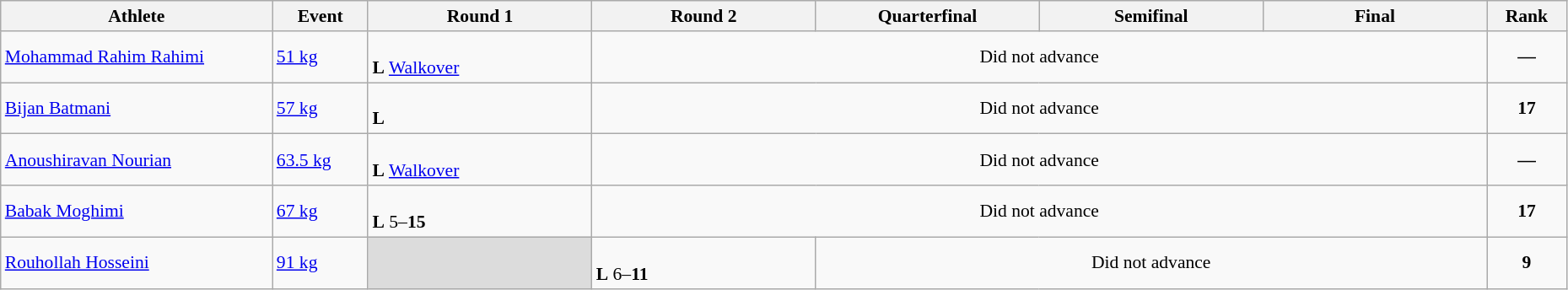<table class="wikitable" width="98%" style="text-align:left; font-size:90%">
<tr>
<th width="17%">Athlete</th>
<th width="6%">Event</th>
<th width="14%">Round 1</th>
<th width="14%">Round 2</th>
<th width="14%">Quarterfinal</th>
<th width="14%">Semifinal</th>
<th width="14%">Final</th>
<th width="5%">Rank</th>
</tr>
<tr>
<td><a href='#'>Mohammad Rahim Rahimi</a></td>
<td><a href='#'>51 kg</a></td>
<td><br><strong>L</strong> <a href='#'>Walkover</a></td>
<td colspan=4 align=center>Did not advance</td>
<td align=center><strong>—</strong></td>
</tr>
<tr>
<td><a href='#'>Bijan Batmani</a></td>
<td><a href='#'>57 kg</a></td>
<td><br><strong>L</strong> </td>
<td colspan=4 align=center>Did not advance</td>
<td align=center><strong>17</strong></td>
</tr>
<tr>
<td><a href='#'>Anoushiravan Nourian</a></td>
<td><a href='#'>63.5 kg</a></td>
<td><br><strong>L</strong> <a href='#'>Walkover</a></td>
<td colspan=4 align=center>Did not advance</td>
<td align=center><strong>—</strong></td>
</tr>
<tr>
<td><a href='#'>Babak Moghimi</a></td>
<td><a href='#'>67 kg</a></td>
<td><br><strong>L</strong> 5–<strong>15</strong></td>
<td colspan=4 align=center>Did not advance</td>
<td align=center><strong>17</strong></td>
</tr>
<tr>
<td><a href='#'>Rouhollah Hosseini</a></td>
<td><a href='#'>91 kg</a></td>
<td bgcolor=#DCDCDC></td>
<td><br><strong>L</strong> 6–<strong>11</strong></td>
<td colspan=3 align=center>Did not advance</td>
<td align=center><strong>9</strong></td>
</tr>
</table>
